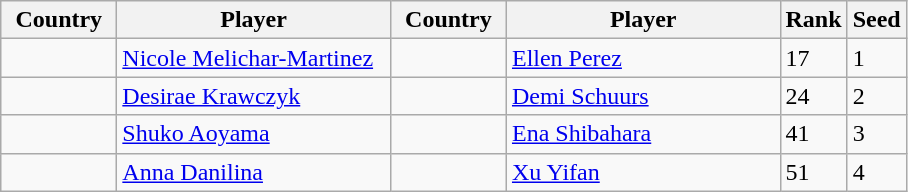<table class="wikitable">
<tr>
<th width="70">Country</th>
<th width="175">Player</th>
<th width="70">Country</th>
<th width="175">Player</th>
<th>Rank</th>
<th>Seed</th>
</tr>
<tr>
<td></td>
<td><a href='#'>Nicole Melichar-Martinez</a></td>
<td></td>
<td><a href='#'>Ellen Perez</a></td>
<td>17</td>
<td>1</td>
</tr>
<tr>
<td></td>
<td><a href='#'>Desirae Krawczyk</a></td>
<td></td>
<td><a href='#'>Demi Schuurs</a></td>
<td>24</td>
<td>2</td>
</tr>
<tr>
<td></td>
<td><a href='#'>Shuko Aoyama</a></td>
<td></td>
<td><a href='#'>Ena Shibahara</a></td>
<td>41</td>
<td>3</td>
</tr>
<tr>
<td></td>
<td><a href='#'>Anna Danilina</a></td>
<td></td>
<td><a href='#'>Xu Yifan</a></td>
<td>51</td>
<td>4</td>
</tr>
</table>
